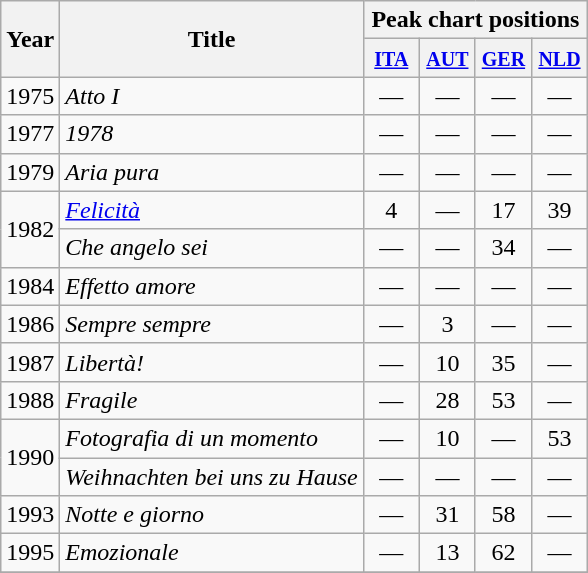<table class="wikitable">
<tr>
<th rowspan="2">Year</th>
<th rowspan="2">Title</th>
<th colspan="4">Peak chart positions</th>
</tr>
<tr>
<th width="30"><small><a href='#'>ITA</a></small><br></th>
<th width="30"><small><a href='#'>AUT</a></small><br></th>
<th width="30"><small><a href='#'>GER</a></small><br></th>
<th width="30"><small><a href='#'>NLD</a></small><br></th>
</tr>
<tr>
<td>1975</td>
<td><em>Atto I</em></td>
<td align="center">—</td>
<td align="center">—</td>
<td align="center">—</td>
<td align="center">—</td>
</tr>
<tr>
<td>1977</td>
<td><em>1978</em></td>
<td align="center">—</td>
<td align="center">—</td>
<td align="center">—</td>
<td align="center">—</td>
</tr>
<tr>
<td>1979</td>
<td><em>Aria pura</em></td>
<td align="center">—</td>
<td align="center">—</td>
<td align="center">—</td>
<td align="center">—</td>
</tr>
<tr>
<td rowspan="2">1982</td>
<td><em><a href='#'>Felicità</a></em></td>
<td align="center">4</td>
<td align="center">—</td>
<td align="center">17</td>
<td align="center">39</td>
</tr>
<tr>
<td><em>Che angelo sei</em></td>
<td align="center">—</td>
<td align="center">—</td>
<td align="center">34</td>
<td align="center">—</td>
</tr>
<tr>
<td>1984</td>
<td><em>Effetto amore</em></td>
<td align="center">—</td>
<td align="center">—</td>
<td align="center">—</td>
<td align="center">—</td>
</tr>
<tr>
<td>1986</td>
<td><em>Sempre sempre</em></td>
<td align="center">—</td>
<td align="center">3</td>
<td align="center">—</td>
<td align="center">—</td>
</tr>
<tr>
<td>1987</td>
<td><em>Libertà!</em></td>
<td align="center">—</td>
<td align="center">10</td>
<td align="center">35</td>
<td align="center">—</td>
</tr>
<tr>
<td>1988</td>
<td><em>Fragile</em></td>
<td align="center">—</td>
<td align="center">28</td>
<td align="center">53</td>
<td align="center">—</td>
</tr>
<tr>
<td rowspan="2">1990</td>
<td><em>Fotografia di un momento</em></td>
<td align="center">—</td>
<td align="center">10</td>
<td align="center">—</td>
<td align="center">53</td>
</tr>
<tr>
<td><em>Weihnachten bei uns zu Hause</em></td>
<td align="center">—</td>
<td align="center">—</td>
<td align="center">—</td>
<td align="center">—</td>
</tr>
<tr>
<td>1993</td>
<td><em>Notte e giorno</em></td>
<td align="center">—</td>
<td align="center">31</td>
<td align="center">58</td>
<td align="center">—</td>
</tr>
<tr>
<td>1995</td>
<td><em>Emozionale</em></td>
<td align="center">—</td>
<td align="center">13</td>
<td align="center">62</td>
<td align="center">—</td>
</tr>
<tr>
</tr>
</table>
